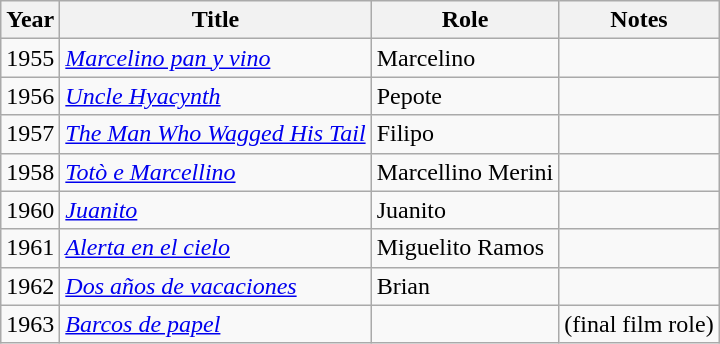<table class="wikitable">
<tr>
<th>Year</th>
<th>Title</th>
<th>Role</th>
<th>Notes</th>
</tr>
<tr>
<td>1955</td>
<td><em><a href='#'>Marcelino pan y vino</a></em></td>
<td>Marcelino</td>
<td></td>
</tr>
<tr>
<td>1956</td>
<td><em><a href='#'>Uncle Hyacynth</a></em></td>
<td>Pepote</td>
<td></td>
</tr>
<tr>
<td>1957</td>
<td><em><a href='#'>The Man Who Wagged His Tail</a></em></td>
<td>Filipo</td>
<td></td>
</tr>
<tr>
<td>1958</td>
<td><em><a href='#'>Totò e Marcellino</a></em></td>
<td>Marcellino Merini</td>
<td></td>
</tr>
<tr>
<td>1960</td>
<td><em><a href='#'>Juanito</a></em></td>
<td>Juanito</td>
<td></td>
</tr>
<tr>
<td>1961</td>
<td><em><a href='#'>Alerta en el cielo</a></em></td>
<td>Miguelito Ramos</td>
<td></td>
</tr>
<tr>
<td>1962</td>
<td><em><a href='#'>Dos años de vacaciones</a></em></td>
<td>Brian</td>
<td></td>
</tr>
<tr>
<td>1963</td>
<td><em><a href='#'>Barcos de papel</a></em></td>
<td></td>
<td>(final film role)</td>
</tr>
</table>
